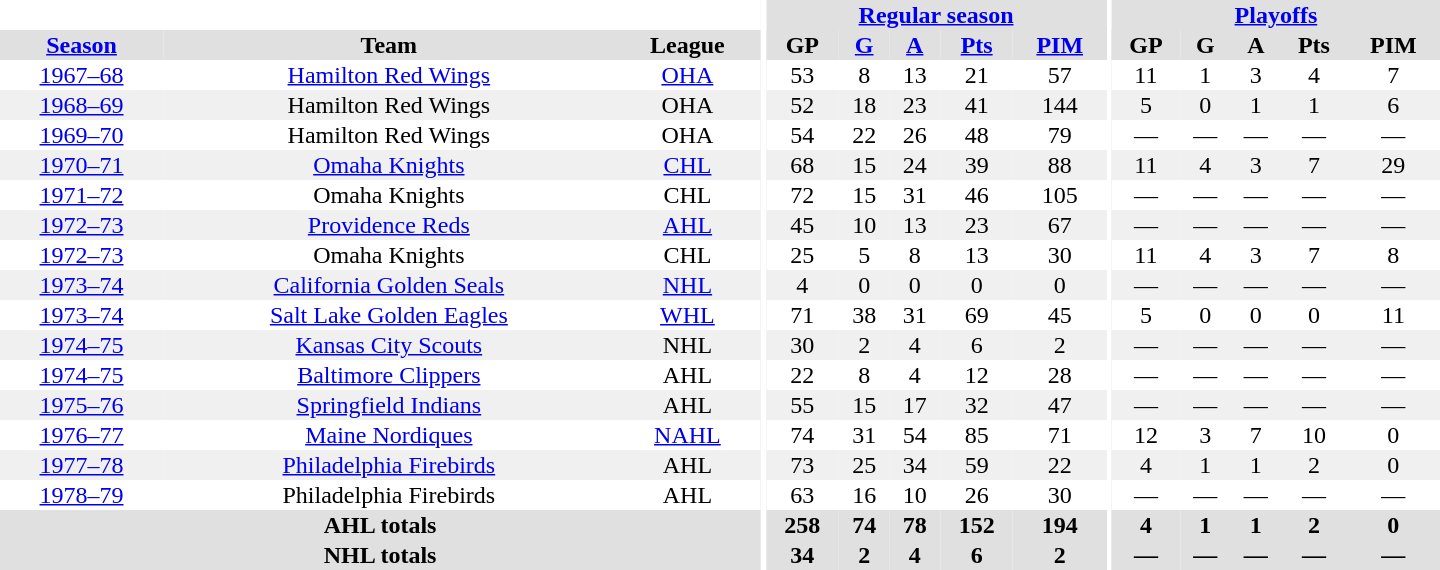<table border="0" cellpadding="1" cellspacing="0" style="text-align:center; width:60em">
<tr bgcolor="#e0e0e0">
<th colspan="3" bgcolor="#ffffff"></th>
<th rowspan="100" bgcolor="#ffffff"></th>
<th colspan="5"><a href='#'>Regular season</a></th>
<th rowspan="100" bgcolor="#ffffff"></th>
<th colspan="5"><a href='#'>Playoffs</a></th>
</tr>
<tr bgcolor="#e0e0e0">
<th><a href='#'>Season</a></th>
<th>Team</th>
<th>League</th>
<th>GP</th>
<th><a href='#'>G</a></th>
<th><a href='#'>A</a></th>
<th><a href='#'>Pts</a></th>
<th><a href='#'>PIM</a></th>
<th>GP</th>
<th>G</th>
<th>A</th>
<th>Pts</th>
<th>PIM</th>
</tr>
<tr>
<td><a href='#'>1967–68</a></td>
<td><a href='#'>Hamilton Red Wings</a></td>
<td><a href='#'>OHA</a></td>
<td>53</td>
<td>8</td>
<td>13</td>
<td>21</td>
<td>57</td>
<td>11</td>
<td>1</td>
<td>3</td>
<td>4</td>
<td>7</td>
</tr>
<tr bgcolor="#f0f0f0">
<td><a href='#'>1968–69</a></td>
<td>Hamilton Red Wings</td>
<td>OHA</td>
<td>52</td>
<td>18</td>
<td>23</td>
<td>41</td>
<td>144</td>
<td>5</td>
<td>0</td>
<td>1</td>
<td>1</td>
<td>6</td>
</tr>
<tr>
<td><a href='#'>1969–70</a></td>
<td>Hamilton Red Wings</td>
<td>OHA</td>
<td>54</td>
<td>22</td>
<td>26</td>
<td>48</td>
<td>79</td>
<td>—</td>
<td>—</td>
<td>—</td>
<td>—</td>
<td>—</td>
</tr>
<tr bgcolor="#f0f0f0">
<td><a href='#'>1970–71</a></td>
<td><a href='#'>Omaha Knights</a></td>
<td><a href='#'>CHL</a></td>
<td>68</td>
<td>15</td>
<td>24</td>
<td>39</td>
<td>88</td>
<td>11</td>
<td>4</td>
<td>3</td>
<td>7</td>
<td>29</td>
</tr>
<tr>
<td><a href='#'>1971–72</a></td>
<td>Omaha Knights</td>
<td>CHL</td>
<td>72</td>
<td>15</td>
<td>31</td>
<td>46</td>
<td>105</td>
<td>—</td>
<td>—</td>
<td>—</td>
<td>—</td>
<td>—</td>
</tr>
<tr bgcolor="#f0f0f0">
<td><a href='#'>1972–73</a></td>
<td><a href='#'>Providence Reds</a></td>
<td><a href='#'>AHL</a></td>
<td>45</td>
<td>10</td>
<td>13</td>
<td>23</td>
<td>67</td>
<td>—</td>
<td>—</td>
<td>—</td>
<td>—</td>
<td>—</td>
</tr>
<tr>
<td><a href='#'>1972–73</a></td>
<td>Omaha Knights</td>
<td>CHL</td>
<td>25</td>
<td>5</td>
<td>8</td>
<td>13</td>
<td>30</td>
<td>11</td>
<td>4</td>
<td>3</td>
<td>7</td>
<td>8</td>
</tr>
<tr bgcolor="#f0f0f0">
<td><a href='#'>1973–74</a></td>
<td><a href='#'>California Golden Seals</a></td>
<td><a href='#'>NHL</a></td>
<td>4</td>
<td>0</td>
<td>0</td>
<td>0</td>
<td>0</td>
<td>—</td>
<td>—</td>
<td>—</td>
<td>—</td>
<td>—</td>
</tr>
<tr>
<td><a href='#'>1973–74</a></td>
<td><a href='#'>Salt Lake Golden Eagles</a></td>
<td><a href='#'>WHL</a></td>
<td>71</td>
<td>38</td>
<td>31</td>
<td>69</td>
<td>45</td>
<td>5</td>
<td>0</td>
<td>0</td>
<td>0</td>
<td>11</td>
</tr>
<tr bgcolor="#f0f0f0">
<td><a href='#'>1974–75</a></td>
<td><a href='#'>Kansas City Scouts</a></td>
<td>NHL</td>
<td>30</td>
<td>2</td>
<td>4</td>
<td>6</td>
<td>2</td>
<td>—</td>
<td>—</td>
<td>—</td>
<td>—</td>
<td>—</td>
</tr>
<tr>
<td><a href='#'>1974–75</a></td>
<td><a href='#'>Baltimore Clippers</a></td>
<td>AHL</td>
<td>22</td>
<td>8</td>
<td>4</td>
<td>12</td>
<td>28</td>
<td>—</td>
<td>—</td>
<td>—</td>
<td>—</td>
<td>—</td>
</tr>
<tr bgcolor="#f0f0f0">
<td><a href='#'>1975–76</a></td>
<td><a href='#'>Springfield Indians</a></td>
<td>AHL</td>
<td>55</td>
<td>15</td>
<td>17</td>
<td>32</td>
<td>47</td>
<td>—</td>
<td>—</td>
<td>—</td>
<td>—</td>
<td>—</td>
</tr>
<tr>
<td><a href='#'>1976–77</a></td>
<td><a href='#'>Maine Nordiques</a></td>
<td><a href='#'>NAHL</a></td>
<td>74</td>
<td>31</td>
<td>54</td>
<td>85</td>
<td>71</td>
<td>12</td>
<td>3</td>
<td>7</td>
<td>10</td>
<td>0</td>
</tr>
<tr bgcolor="#f0f0f0">
<td><a href='#'>1977–78</a></td>
<td><a href='#'>Philadelphia Firebirds</a></td>
<td>AHL</td>
<td>73</td>
<td>25</td>
<td>34</td>
<td>59</td>
<td>22</td>
<td>4</td>
<td>1</td>
<td>1</td>
<td>2</td>
<td>0</td>
</tr>
<tr>
<td><a href='#'>1978–79</a></td>
<td>Philadelphia Firebirds</td>
<td>AHL</td>
<td>63</td>
<td>16</td>
<td>10</td>
<td>26</td>
<td>30</td>
<td>—</td>
<td>—</td>
<td>—</td>
<td>—</td>
<td>—</td>
</tr>
<tr bgcolor="#e0e0e0">
<th colspan="3">AHL totals</th>
<th>258</th>
<th>74</th>
<th>78</th>
<th>152</th>
<th>194</th>
<th>4</th>
<th>1</th>
<th>1</th>
<th>2</th>
<th>0</th>
</tr>
<tr bgcolor="#e0e0e0">
<th colspan="3">NHL totals</th>
<th>34</th>
<th>2</th>
<th>4</th>
<th>6</th>
<th>2</th>
<th>—</th>
<th>—</th>
<th>—</th>
<th>—</th>
<th>—</th>
</tr>
</table>
